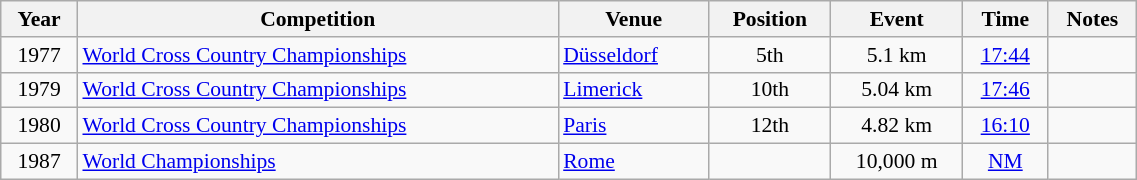<table class="wikitable" width=60% style="font-size:90%; text-align:center;">
<tr>
<th>Year</th>
<th>Competition</th>
<th>Venue</th>
<th>Position</th>
<th>Event</th>
<th>Time</th>
<th>Notes</th>
</tr>
<tr>
<td>1977</td>
<td align=left><a href='#'>World Cross Country Championships</a></td>
<td align=left> <a href='#'>Düsseldorf</a></td>
<td>5th</td>
<td>5.1 km</td>
<td><a href='#'>17:44</a></td>
<td></td>
</tr>
<tr>
<td>1979</td>
<td align=left><a href='#'>World Cross Country Championships</a></td>
<td align=left> <a href='#'>Limerick</a></td>
<td>10th</td>
<td>5.04 km</td>
<td><a href='#'>17:46</a></td>
<td></td>
</tr>
<tr>
<td>1980</td>
<td align=left><a href='#'>World Cross Country Championships</a></td>
<td align=left> <a href='#'>Paris</a></td>
<td>12th</td>
<td>4.82 km</td>
<td><a href='#'>16:10</a></td>
<td></td>
</tr>
<tr>
<td>1987</td>
<td align=left><a href='#'>World Championships</a></td>
<td align=left> <a href='#'>Rome</a></td>
<td></td>
<td>10,000 m</td>
<td><a href='#'>NM</a></td>
<td></td>
</tr>
</table>
